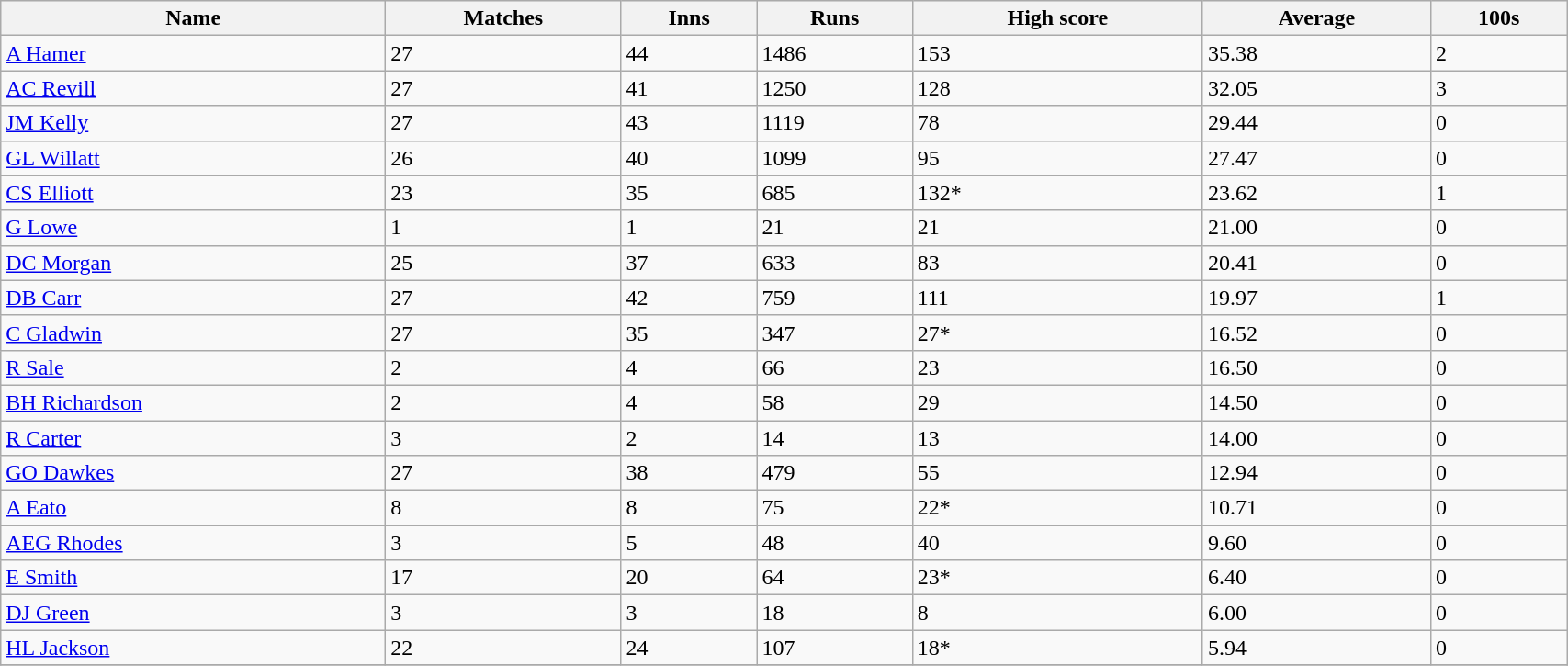<table class="wikitable sortable" width="90%">
<tr bgcolor="#efefef">
<th>Name</th>
<th>Matches</th>
<th>Inns</th>
<th>Runs</th>
<th>High score</th>
<th>Average</th>
<th>100s</th>
</tr>
<tr>
<td><a href='#'>A Hamer</a></td>
<td>27</td>
<td>44</td>
<td>1486</td>
<td>153</td>
<td>35.38</td>
<td>2</td>
</tr>
<tr>
<td><a href='#'>AC Revill</a></td>
<td>27</td>
<td>41</td>
<td>1250</td>
<td>128</td>
<td>32.05</td>
<td>3</td>
</tr>
<tr>
<td><a href='#'>JM Kelly</a></td>
<td>27</td>
<td>43</td>
<td>1119</td>
<td>78</td>
<td>29.44</td>
<td>0</td>
</tr>
<tr>
<td><a href='#'>GL Willatt</a></td>
<td>26</td>
<td>40</td>
<td>1099</td>
<td>95</td>
<td>27.47</td>
<td>0</td>
</tr>
<tr>
<td><a href='#'>CS Elliott</a></td>
<td>23</td>
<td>35</td>
<td>685</td>
<td>132*</td>
<td>23.62</td>
<td>1</td>
</tr>
<tr>
<td><a href='#'>G Lowe</a></td>
<td>1</td>
<td>1</td>
<td>21</td>
<td>21</td>
<td>21.00</td>
<td>0</td>
</tr>
<tr>
<td><a href='#'>DC Morgan</a></td>
<td>25</td>
<td>37</td>
<td>633</td>
<td>83</td>
<td>20.41</td>
<td>0</td>
</tr>
<tr>
<td><a href='#'>DB Carr</a></td>
<td>27</td>
<td>42</td>
<td>759</td>
<td>111</td>
<td>19.97</td>
<td>1</td>
</tr>
<tr>
<td><a href='#'>C Gladwin</a></td>
<td>27</td>
<td>35</td>
<td>347</td>
<td>27*</td>
<td>16.52</td>
<td>0</td>
</tr>
<tr>
<td><a href='#'>R Sale</a></td>
<td>2</td>
<td>4</td>
<td>66</td>
<td>23</td>
<td>16.50</td>
<td>0</td>
</tr>
<tr>
<td><a href='#'>BH Richardson</a></td>
<td>2</td>
<td>4</td>
<td>58</td>
<td>29</td>
<td>14.50</td>
<td>0</td>
</tr>
<tr>
<td><a href='#'>R Carter</a></td>
<td>3</td>
<td>2</td>
<td>14</td>
<td>13</td>
<td>14.00</td>
<td>0</td>
</tr>
<tr>
<td><a href='#'>GO Dawkes</a></td>
<td>27</td>
<td>38</td>
<td>479</td>
<td>55</td>
<td>12.94</td>
<td>0</td>
</tr>
<tr>
<td><a href='#'>A Eato</a></td>
<td>8</td>
<td>8</td>
<td>75</td>
<td>22*</td>
<td>10.71</td>
<td>0</td>
</tr>
<tr>
<td><a href='#'>AEG Rhodes</a></td>
<td>3</td>
<td>5</td>
<td>48</td>
<td>40</td>
<td>9.60</td>
<td>0</td>
</tr>
<tr>
<td><a href='#'>E Smith</a></td>
<td>17</td>
<td>20</td>
<td>64</td>
<td>23*</td>
<td>6.40</td>
<td>0</td>
</tr>
<tr>
<td><a href='#'>DJ Green</a></td>
<td>3</td>
<td>3</td>
<td>18</td>
<td>8</td>
<td>6.00</td>
<td>0</td>
</tr>
<tr>
<td><a href='#'>HL Jackson</a></td>
<td>22</td>
<td>24</td>
<td>107</td>
<td>18*</td>
<td>5.94</td>
<td>0 </td>
</tr>
<tr>
</tr>
</table>
